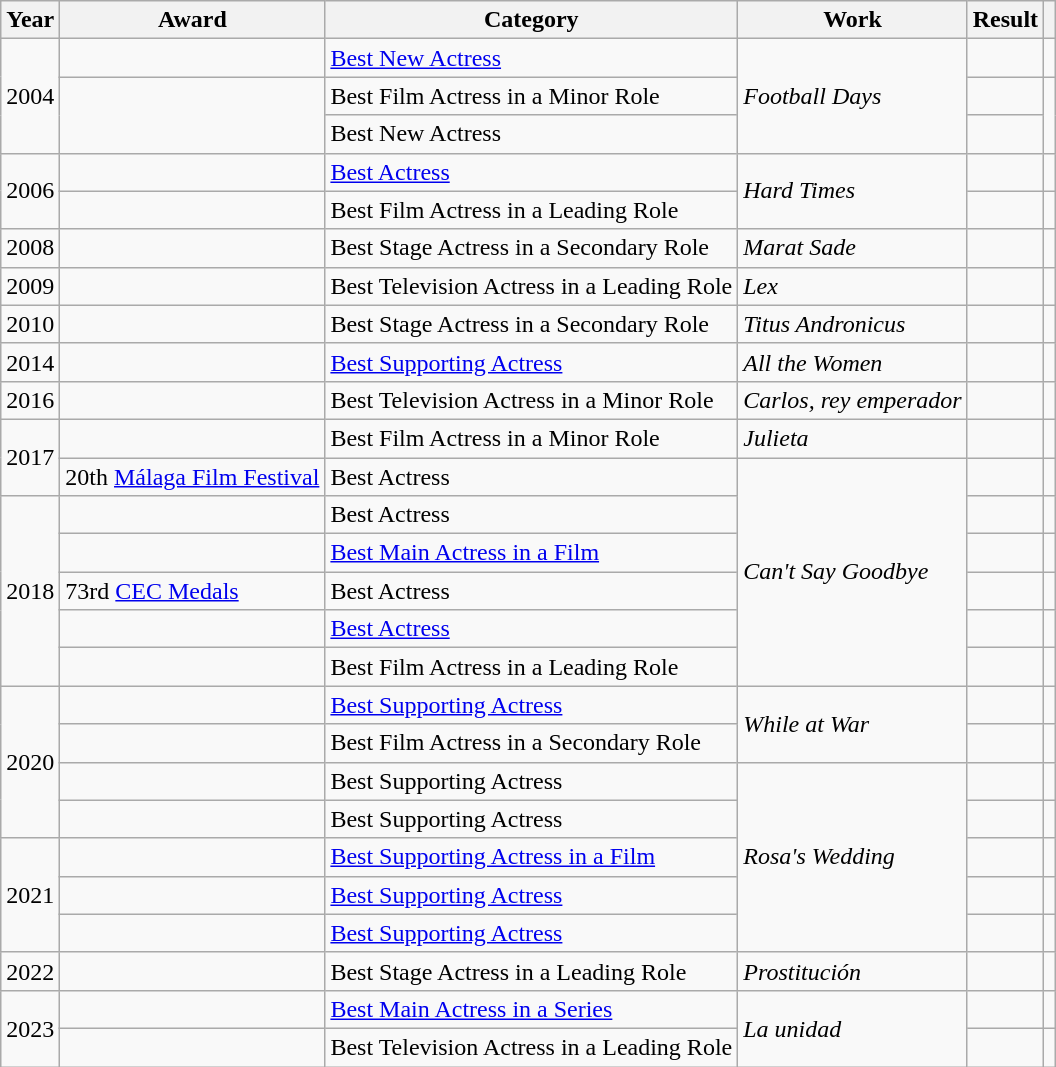<table class="wikitable sortable plainrowheaders">
<tr>
<th>Year</th>
<th>Award</th>
<th>Category</th>
<th>Work</th>
<th>Result</th>
<th scope="col" class="unsortable"></th>
</tr>
<tr>
<td rowspan = "3" align = "center">2004</td>
<td></td>
<td><a href='#'>Best New Actress</a></td>
<td rowspan = "3"><em>Football Days</em></td>
<td></td>
<td align = "center"></td>
</tr>
<tr>
<td rowspan = "2"></td>
<td>Best Film Actress in a Minor Role</td>
<td></td>
<td rowspan = "2" align = "center"></td>
</tr>
<tr>
<td>Best New Actress</td>
<td></td>
</tr>
<tr>
<td rowspan = "2" align = "center">2006</td>
<td></td>
<td><a href='#'>Best Actress</a></td>
<td rowspan = "2"><em>Hard Times</em></td>
<td></td>
<td align = "center"></td>
</tr>
<tr>
<td></td>
<td>Best Film Actress in a Leading Role</td>
<td></td>
<td align = "center"></td>
</tr>
<tr>
<td align = "center">2008</td>
<td></td>
<td>Best Stage Actress in a Secondary Role</td>
<td><em>Marat Sade</em></td>
<td></td>
<td align = "center"></td>
</tr>
<tr>
<td align = "center">2009</td>
<td></td>
<td>Best Television Actress in a Leading Role</td>
<td><em>Lex</em></td>
<td></td>
<td align = "center"></td>
</tr>
<tr>
<td align = "center">2010</td>
<td></td>
<td>Best Stage Actress in a Secondary Role</td>
<td><em>Titus Andronicus</em></td>
<td></td>
<td align = "center"></td>
</tr>
<tr>
<td align = "center">2014</td>
<td></td>
<td><a href='#'>Best Supporting Actress</a></td>
<td><em>All the Women</em></td>
<td></td>
<td align = "center"></td>
</tr>
<tr>
<td align = "center">2016</td>
<td></td>
<td>Best Television Actress in a Minor Role</td>
<td><em>Carlos, rey emperador</em></td>
<td></td>
<td align = "center"></td>
</tr>
<tr>
<td rowspan = "2" align = "center">2017</td>
<td></td>
<td>Best Film Actress in a Minor Role</td>
<td><em>Julieta</em></td>
<td></td>
<td align = "center"></td>
</tr>
<tr>
<td>20th <a href='#'>Málaga Film Festival</a></td>
<td>Best Actress</td>
<td rowspan = "6"><em>Can't Say Goodbye</em></td>
<td></td>
<td align = "center"></td>
</tr>
<tr>
<td rowspan = "5" align = "center">2018</td>
<td></td>
<td>Best Actress</td>
<td></td>
<td align = "center"></td>
</tr>
<tr>
<td></td>
<td><a href='#'>Best Main Actress in a Film</a></td>
<td></td>
<td align = "center"></td>
</tr>
<tr>
<td>73rd <a href='#'>CEC Medals</a></td>
<td>Best Actress</td>
<td></td>
<td align = "center"></td>
</tr>
<tr>
<td></td>
<td><a href='#'>Best Actress</a></td>
<td></td>
<td align = "center"></td>
</tr>
<tr>
<td></td>
<td>Best Film Actress in a Leading Role</td>
<td></td>
<td align = "center"></td>
</tr>
<tr>
<td rowspan = "4" align = "center">2020</td>
<td></td>
<td><a href='#'>Best Supporting Actress</a></td>
<td rowspan = "2"><em>While at War</em></td>
<td></td>
<td align = "center"></td>
</tr>
<tr>
<td></td>
<td>Best Film Actress in a Secondary Role</td>
<td></td>
<td align = "center"></td>
</tr>
<tr>
<td></td>
<td>Best Supporting Actress</td>
<td rowspan = "5"><em>Rosa's Wedding</em></td>
<td></td>
<td align = "center"></td>
</tr>
<tr>
<td></td>
<td>Best Supporting Actress</td>
<td></td>
<td align = "center"></td>
</tr>
<tr>
<td rowspan = "3" align = "center">2021</td>
<td></td>
<td><a href='#'>Best Supporting Actress in a Film</a></td>
<td></td>
<td align = "center"></td>
</tr>
<tr>
<td></td>
<td><a href='#'>Best Supporting Actress</a></td>
<td></td>
<td align = "center"></td>
</tr>
<tr>
<td></td>
<td><a href='#'>Best Supporting Actress</a></td>
<td></td>
<td align = "center"></td>
</tr>
<tr>
<td align = "center">2022</td>
<td></td>
<td>Best Stage Actress in a Leading Role</td>
<td><em>Prostitución</em></td>
<td></td>
<td align = "center"></td>
</tr>
<tr>
<td rowspan = "2" align = "center">2023</td>
<td></td>
<td><a href='#'>Best Main Actress in a Series</a></td>
<td rowspan = "2"><em>La unidad</em></td>
<td></td>
<td align = "center"></td>
</tr>
<tr>
<td></td>
<td>Best Television Actress in a Leading Role</td>
<td></td>
<td align = "center"></td>
</tr>
</table>
